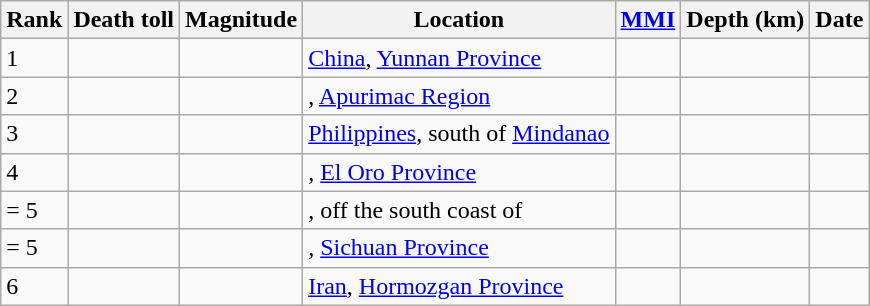<table class="sortable wikitable" style="font-size:100%;">
<tr>
<th>Rank</th>
<th>Death toll</th>
<th>Magnitude</th>
<th>Location</th>
<th><a href='#'>MMI</a></th>
<th>Depth (km)</th>
<th>Date</th>
</tr>
<tr>
<td>1</td>
<td></td>
<td></td>
<td><a href='#'>China</a>, <a href='#'>Yunnan Province</a></td>
<td></td>
<td></td>
<td></td>
</tr>
<tr>
<td>2</td>
<td></td>
<td></td>
<td>, <a href='#'>Apurimac Region</a></td>
<td></td>
<td></td>
<td></td>
</tr>
<tr>
<td>3</td>
<td></td>
<td></td>
<td> <a href='#'>Philippines</a>, south of <a href='#'>Mindanao</a></td>
<td></td>
<td></td>
<td></td>
</tr>
<tr>
<td>4</td>
<td></td>
<td></td>
<td>, <a href='#'>El Oro Province</a></td>
<td></td>
<td></td>
<td></td>
</tr>
<tr>
<td>= 5</td>
<td></td>
<td></td>
<td>, off the south coast of</td>
<td></td>
<td></td>
<td></td>
</tr>
<tr>
<td>= 5</td>
<td></td>
<td></td>
<td>, <a href='#'>Sichuan Province</a></td>
<td></td>
<td></td>
<td></td>
</tr>
<tr>
<td>6</td>
<td></td>
<td></td>
<td> <a href='#'>Iran</a>, <a href='#'>Hormozgan Province</a></td>
<td></td>
<td></td>
<td></td>
</tr>
</table>
